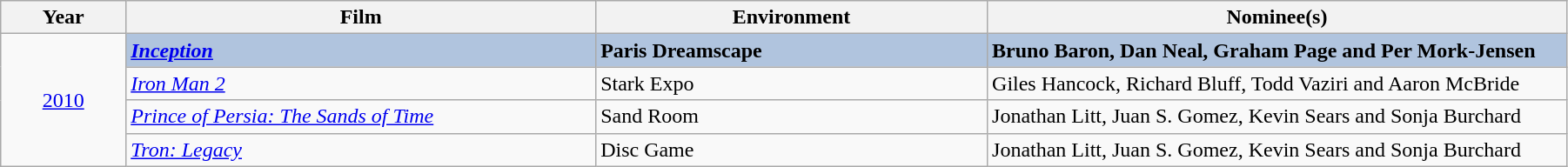<table class="wikitable" width="95%" cellpadding="5">
<tr>
<th width="8%">Year</th>
<th width="30%">Film</th>
<th width="25%">Environment</th>
<th width="40%">Nominee(s)</th>
</tr>
<tr>
<td rowspan="4" style="text-align:center;"><a href='#'>2010</a><br></td>
<td style="background:#B0C4DE;"><strong><em><a href='#'>Inception</a></em></strong></td>
<td style="background:#B0C4DE;"><strong>Paris Dreamscape</strong></td>
<td style="background:#B0C4DE;"><strong>Bruno Baron, Dan Neal, Graham Page and Per Mork-Jensen</strong></td>
</tr>
<tr>
<td><em><a href='#'>Iron Man 2</a></em></td>
<td>Stark Expo</td>
<td>Giles Hancock, Richard Bluff, Todd Vaziri and Aaron McBride</td>
</tr>
<tr>
<td><em><a href='#'>Prince of Persia: The Sands of Time</a></em></td>
<td>Sand Room</td>
<td>Jonathan Litt, Juan S. Gomez, Kevin Sears and Sonja Burchard</td>
</tr>
<tr>
<td><em><a href='#'>Tron: Legacy</a></em></td>
<td>Disc Game</td>
<td>Jonathan Litt, Juan S. Gomez, Kevin Sears and Sonja Burchard</td>
</tr>
</table>
